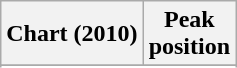<table class="wikitable plainrowheaders" style="text-align:center;">
<tr>
<th scope="col">Chart (2010)</th>
<th scope="col">Peak<br>position</th>
</tr>
<tr>
</tr>
<tr>
</tr>
</table>
